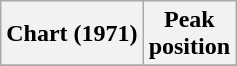<table class="wikitable plainrowheaders" style="text-align:center">
<tr>
<th scope="col">Chart (1971)</th>
<th scope="col">Peak<br>position</th>
</tr>
<tr>
</tr>
</table>
